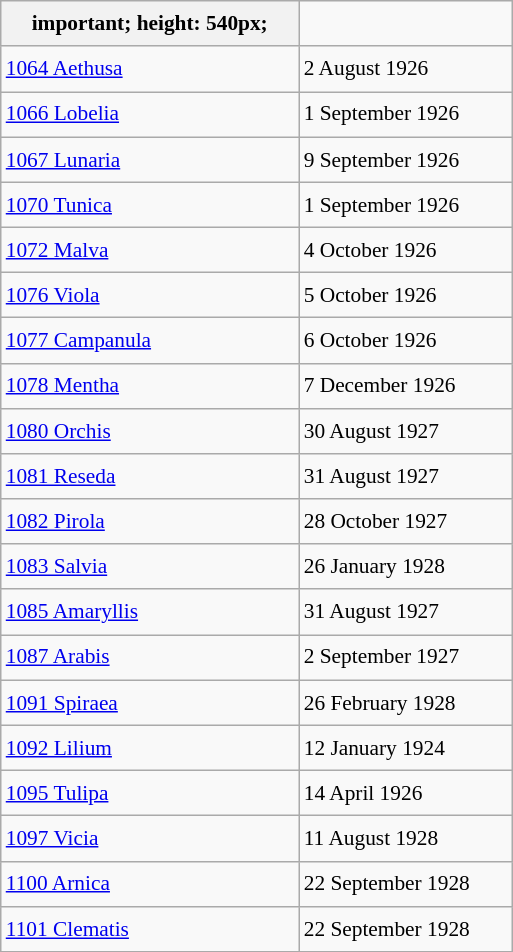<table class="wikitable" style="font-size: 89%; float: left; width: 24em; margin-right: 1em; line-height: 1.65em">
<tr>
<th>important; height: 540px;</th>
</tr>
<tr>
<td><a href='#'>1064 Aethusa</a></td>
<td>2 August 1926</td>
</tr>
<tr>
<td><a href='#'>1066 Lobelia</a></td>
<td>1 September 1926</td>
</tr>
<tr>
<td><a href='#'>1067 Lunaria</a></td>
<td>9 September 1926</td>
</tr>
<tr>
<td><a href='#'>1070 Tunica</a></td>
<td>1 September 1926</td>
</tr>
<tr>
<td><a href='#'>1072 Malva</a></td>
<td>4 October 1926</td>
</tr>
<tr>
<td><a href='#'>1076 Viola</a></td>
<td>5 October 1926</td>
</tr>
<tr>
<td><a href='#'>1077 Campanula</a></td>
<td>6 October 1926</td>
</tr>
<tr>
<td><a href='#'>1078 Mentha</a></td>
<td>7 December 1926</td>
</tr>
<tr>
<td><a href='#'>1080 Orchis</a></td>
<td>30 August 1927</td>
</tr>
<tr>
<td><a href='#'>1081 Reseda</a></td>
<td>31 August 1927</td>
</tr>
<tr>
<td><a href='#'>1082 Pirola</a></td>
<td>28 October 1927</td>
</tr>
<tr>
<td><a href='#'>1083 Salvia</a></td>
<td>26 January 1928</td>
</tr>
<tr>
<td><a href='#'>1085 Amaryllis</a></td>
<td>31 August 1927</td>
</tr>
<tr>
<td><a href='#'>1087 Arabis</a></td>
<td>2 September 1927</td>
</tr>
<tr>
<td><a href='#'>1091 Spiraea</a></td>
<td>26 February 1928</td>
</tr>
<tr>
<td><a href='#'>1092 Lilium</a></td>
<td>12 January 1924</td>
</tr>
<tr>
<td><a href='#'>1095 Tulipa</a></td>
<td>14 April 1926</td>
</tr>
<tr>
<td><a href='#'>1097 Vicia</a></td>
<td>11 August 1928</td>
</tr>
<tr>
<td><a href='#'>1100 Arnica</a></td>
<td>22 September 1928</td>
</tr>
<tr>
<td><a href='#'>1101 Clematis</a></td>
<td>22 September 1928</td>
</tr>
</table>
